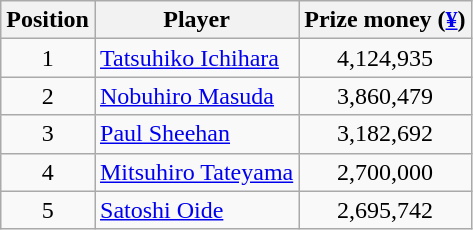<table class="wikitable">
<tr>
<th>Position</th>
<th>Player</th>
<th>Prize money (<a href='#'>¥</a>)</th>
</tr>
<tr>
<td align=center>1</td>
<td> <a href='#'>Tatsuhiko Ichihara</a></td>
<td align=center>4,124,935</td>
</tr>
<tr>
<td align=center>2</td>
<td> <a href='#'>Nobuhiro Masuda</a></td>
<td align=center>3,860,479</td>
</tr>
<tr>
<td align=center>3</td>
<td> <a href='#'>Paul Sheehan</a></td>
<td align=center>3,182,692</td>
</tr>
<tr>
<td align=center>4</td>
<td> <a href='#'>Mitsuhiro Tateyama</a></td>
<td align=center>2,700,000</td>
</tr>
<tr>
<td align=center>5</td>
<td> <a href='#'>Satoshi Oide</a></td>
<td align=center>2,695,742</td>
</tr>
</table>
